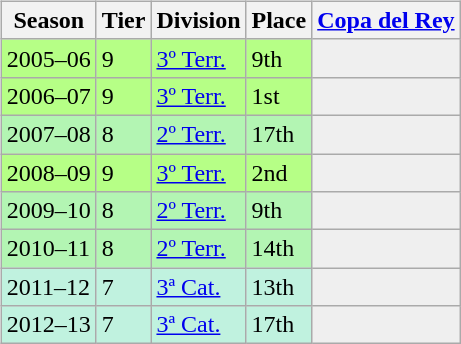<table>
<tr>
<td valign="top" width=0%><br><table class="wikitable">
<tr style="background:#f0f6fa;">
<th>Season</th>
<th>Tier</th>
<th>Division</th>
<th>Place</th>
<th><a href='#'>Copa del Rey</a></th>
</tr>
<tr>
<td style="background:#B6FF86;">2005–06</td>
<td style="background:#B6FF86;">9</td>
<td style="background:#B6FF86;"><a href='#'>3º Terr.</a></td>
<td style="background:#B6FF86;">9th</td>
<th style="background:#efefef;"></th>
</tr>
<tr>
<td style="background:#B6FF86;">2006–07</td>
<td style="background:#B6FF86;">9</td>
<td style="background:#B6FF86;"><a href='#'>3º Terr.</a></td>
<td style="background:#B6FF86;">1st</td>
<th style="background:#efefef;"></th>
</tr>
<tr>
<td style="background:#B3F5B3;">2007–08</td>
<td style="background:#B3F5B3;">8</td>
<td style="background:#B3F5B3;"><a href='#'>2º Terr.</a></td>
<td style="background:#B3F5B3;">17th</td>
<th style="background:#efefef;"></th>
</tr>
<tr>
<td style="background:#B6FF86;">2008–09</td>
<td style="background:#B6FF86;">9</td>
<td style="background:#B6FF86;"><a href='#'>3º Terr.</a></td>
<td style="background:#B6FF86;">2nd</td>
<th style="background:#efefef;"></th>
</tr>
<tr>
<td style="background:#B3F5B3;">2009–10</td>
<td style="background:#B3F5B3;">8</td>
<td style="background:#B3F5B3;"><a href='#'>2º Terr.</a></td>
<td style="background:#B3F5B3;">9th</td>
<th style="background:#efefef;"></th>
</tr>
<tr>
<td style="background:#B3F5B3;">2010–11</td>
<td style="background:#B3F5B3;">8</td>
<td style="background:#B3F5B3;"><a href='#'>2º Terr.</a></td>
<td style="background:#B3F5B3;">14th</td>
<th style="background:#efefef;"></th>
</tr>
<tr>
<td style="background:#C0F2DF;">2011–12</td>
<td style="background:#C0F2DF;">7</td>
<td style="background:#C0F2DF;"><a href='#'>3ª Cat.</a></td>
<td style="background:#C0F2DF;">13th</td>
<th style="background:#efefef;"></th>
</tr>
<tr>
<td style="background:#C0F2DF;">2012–13</td>
<td style="background:#C0F2DF;">7</td>
<td style="background:#C0F2DF;"><a href='#'>3ª Cat.</a></td>
<td style="background:#C0F2DF;">17th</td>
<th style="background:#efefef;"></th>
</tr>
</table>
</td>
</tr>
</table>
